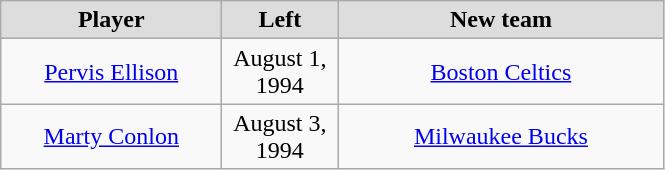<table class="wikitable" style="text-align: center">
<tr style="text-align:center; background:#ddd;">
<td style="width:140px"><strong>Player</strong></td>
<td style="width:70px"><strong>Left</strong></td>
<td style="width:210px"><strong>New team</strong></td>
</tr>
<tr style="height:40px">
<td><a href='#'>Pervis Ellison</a></td>
<td>August 1, 1994</td>
<td><a href='#'>Boston Celtics</a></td>
</tr>
<tr style="height:40px">
<td><a href='#'>Marty Conlon</a></td>
<td>August 3, 1994</td>
<td><a href='#'>Milwaukee Bucks</a></td>
</tr>
</table>
